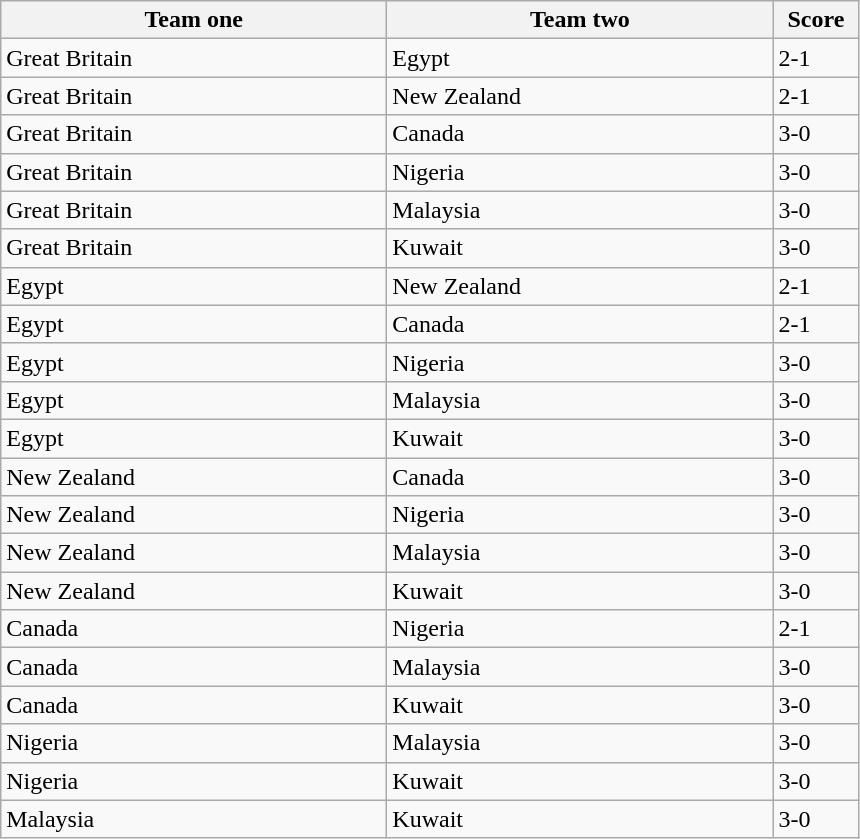<table class="wikitable">
<tr>
<th width=250>Team one</th>
<th width=250>Team two</th>
<th width=50>Score</th>
</tr>
<tr>
<td> Great Britain</td>
<td> Egypt</td>
<td>2-1</td>
</tr>
<tr>
<td> Great Britain</td>
<td> New Zealand</td>
<td>2-1</td>
</tr>
<tr>
<td> Great Britain</td>
<td> Canada</td>
<td>3-0</td>
</tr>
<tr>
<td> Great Britain</td>
<td> Nigeria</td>
<td>3-0</td>
</tr>
<tr>
<td> Great Britain</td>
<td> Malaysia</td>
<td>3-0</td>
</tr>
<tr>
<td> Great Britain</td>
<td> Kuwait</td>
<td>3-0</td>
</tr>
<tr>
<td> Egypt</td>
<td> New Zealand</td>
<td>2-1</td>
</tr>
<tr>
<td> Egypt</td>
<td> Canada</td>
<td>2-1</td>
</tr>
<tr>
<td> Egypt</td>
<td> Nigeria</td>
<td>3-0</td>
</tr>
<tr>
<td> Egypt</td>
<td> Malaysia</td>
<td>3-0</td>
</tr>
<tr>
<td> Egypt</td>
<td> Kuwait</td>
<td>3-0</td>
</tr>
<tr>
<td> New Zealand</td>
<td> Canada</td>
<td>3-0</td>
</tr>
<tr>
<td> New Zealand</td>
<td> Nigeria</td>
<td>3-0</td>
</tr>
<tr>
<td> New Zealand</td>
<td> Malaysia</td>
<td>3-0</td>
</tr>
<tr>
<td> New Zealand</td>
<td> Kuwait</td>
<td>3-0</td>
</tr>
<tr>
<td> Canada</td>
<td> Nigeria</td>
<td>2-1</td>
</tr>
<tr>
<td> Canada</td>
<td> Malaysia</td>
<td>3-0</td>
</tr>
<tr>
<td> Canada</td>
<td> Kuwait</td>
<td>3-0</td>
</tr>
<tr>
<td> Nigeria</td>
<td> Malaysia</td>
<td>3-0</td>
</tr>
<tr>
<td> Nigeria</td>
<td> Kuwait</td>
<td>3-0</td>
</tr>
<tr>
<td> Malaysia</td>
<td> Kuwait</td>
<td>3-0</td>
</tr>
</table>
